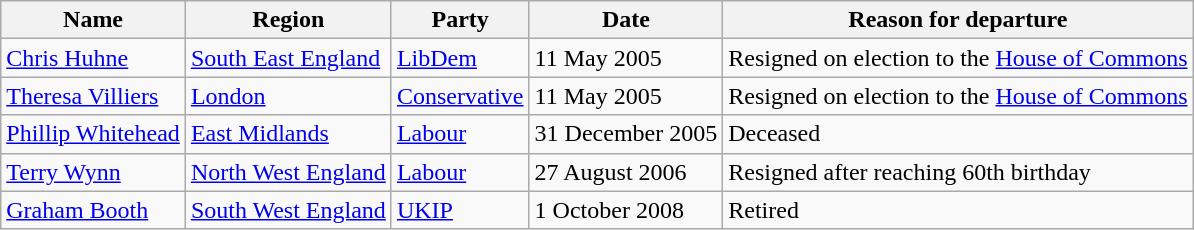<table class="wikitable">
<tr align="left">
<th>Name</th>
<th>Region</th>
<th>Party</th>
<th>Date</th>
<th>Reason for departure</th>
</tr>
<tr>
<td><a href='#'>Chris Huhne</a></td>
<td><a href='#'>South East England</a></td>
<td><a href='#'>LibDem</a></td>
<td>11 May 2005</td>
<td>Resigned on election to the <a href='#'>House of Commons</a></td>
</tr>
<tr>
<td><a href='#'>Theresa Villiers</a></td>
<td><a href='#'>London</a></td>
<td><a href='#'>Conservative</a></td>
<td>11 May 2005</td>
<td>Resigned on election to the <a href='#'>House of Commons</a></td>
</tr>
<tr>
<td><a href='#'>Phillip Whitehead</a></td>
<td><a href='#'>East Midlands</a></td>
<td><a href='#'>Labour</a></td>
<td>31 December 2005</td>
<td>Deceased</td>
</tr>
<tr>
<td><a href='#'>Terry Wynn</a></td>
<td><a href='#'>North West England</a></td>
<td><a href='#'>Labour</a></td>
<td>27 August 2006</td>
<td>Resigned after reaching 60th birthday</td>
</tr>
<tr>
<td><a href='#'>Graham Booth</a></td>
<td><a href='#'>South West England</a></td>
<td><a href='#'>UKIP</a></td>
<td>1 October 2008</td>
<td>Retired</td>
</tr>
</table>
